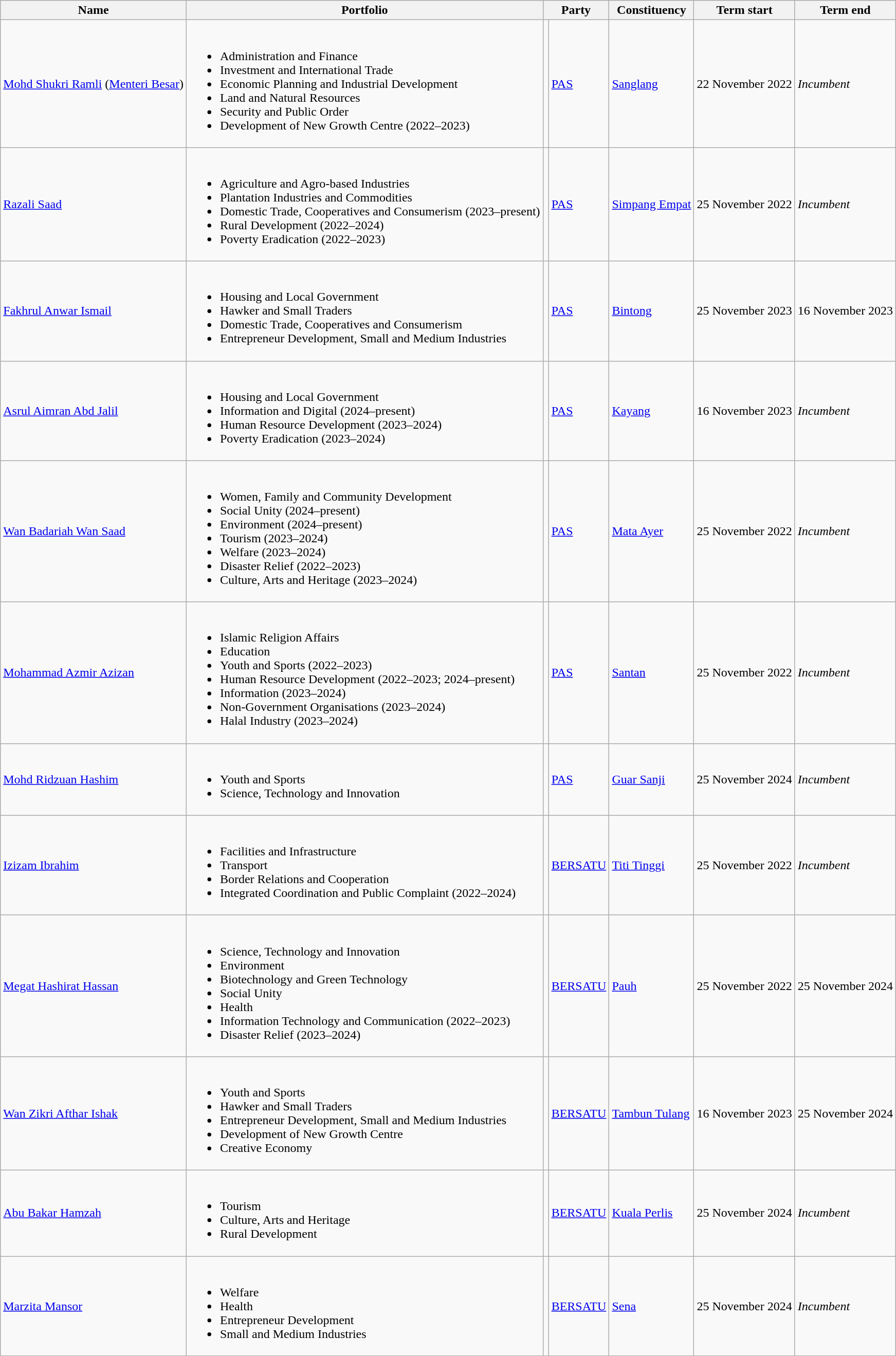<table class="wikitable">
<tr>
<th>Name</th>
<th>Portfolio</th>
<th colspan=2>Party</th>
<th>Constituency</th>
<th>Term start</th>
<th>Term end</th>
</tr>
<tr>
<td><a href='#'>Mohd Shukri Ramli</a> (<a href='#'>Menteri Besar</a>)</td>
<td><br><ul><li>Administration and Finance</li><li>Investment and International Trade</li><li>Economic Planning and Industrial Development</li><li>Land and Natural Resources</li><li>Security and Public Order</li><li>Development of New Growth Centre (2022–2023)</li></ul></td>
<td bgcolor=></td>
<td><a href='#'>PAS</a></td>
<td><a href='#'>Sanglang</a></td>
<td>22 November 2022</td>
<td><em>Incumbent</em></td>
</tr>
<tr>
<td><a href='#'>Razali Saad</a></td>
<td><br><ul><li>Agriculture and Agro-based Industries</li><li>Plantation Industries and Commodities</li><li>Domestic Trade, Cooperatives and Consumerism (2023–present)</li><li>Rural Development (2022–2024)</li><li>Poverty Eradication (2022–2023)</li></ul></td>
<td bgcolor=></td>
<td><a href='#'>PAS</a></td>
<td><a href='#'>Simpang Empat</a></td>
<td>25 November 2022</td>
<td><em>Incumbent</em></td>
</tr>
<tr>
<td><a href='#'>Fakhrul Anwar Ismail</a></td>
<td><br><ul><li>Housing and Local Government</li><li>Hawker and Small Traders</li><li>Domestic Trade, Cooperatives and Consumerism</li><li>Entrepreneur Development, Small and Medium Industries</li></ul></td>
<td bgcolor=></td>
<td><a href='#'>PAS</a></td>
<td><a href='#'>Bintong</a></td>
<td>25 November 2023</td>
<td>16 November 2023</td>
</tr>
<tr>
<td><a href='#'>Asrul Aimran Abd Jalil</a></td>
<td><br><ul><li>Housing and Local Government</li><li>Information and Digital (2024–present)</li><li>Human Resource Development (2023–2024)</li><li>Poverty Eradication (2023–2024)</li></ul></td>
<td bgcolor=></td>
<td><a href='#'>PAS</a></td>
<td><a href='#'>Kayang</a></td>
<td>16 November 2023</td>
<td><em>Incumbent</em></td>
</tr>
<tr>
<td><a href='#'>Wan Badariah Wan Saad</a></td>
<td><br><ul><li>Women, Family and Community Development</li><li>Social Unity (2024–present)</li><li>Environment (2024–present)</li><li>Tourism (2023–2024)</li><li>Welfare (2023–2024)</li><li>Disaster Relief (2022–2023)</li><li>Culture, Arts and Heritage (2023–2024)</li></ul></td>
<td bgcolor=></td>
<td><a href='#'>PAS</a></td>
<td><a href='#'>Mata Ayer</a></td>
<td>25 November 2022</td>
<td><em>Incumbent</em></td>
</tr>
<tr>
<td><a href='#'>Mohammad Azmir Azizan</a></td>
<td><br><ul><li>Islamic Religion Affairs</li><li>Education</li><li>Youth and Sports (2022–2023)</li><li>Human Resource Development (2022–2023; 2024–present)</li><li>Information (2023–2024)</li><li>Non-Government Organisations (2023–2024)</li><li>Halal Industry (2023–2024)</li></ul></td>
<td bgcolor=></td>
<td><a href='#'>PAS</a></td>
<td><a href='#'>Santan</a></td>
<td>25 November 2022</td>
<td><em>Incumbent</em></td>
</tr>
<tr>
<td><a href='#'>Mohd Ridzuan Hashim</a></td>
<td><br><ul><li>Youth and Sports</li><li>Science, Technology and Innovation</li></ul></td>
<td bgcolor=></td>
<td><a href='#'>PAS</a></td>
<td><a href='#'>Guar Sanji</a></td>
<td>25 November 2024</td>
<td><em>Incumbent</em></td>
</tr>
<tr>
<td><a href='#'>Izizam Ibrahim</a></td>
<td><br><ul><li>Facilities and Infrastructure</li><li>Transport</li><li>Border Relations and Cooperation</li><li>Integrated Coordination and Public Complaint (2022–2024)</li></ul></td>
<td bgcolor=></td>
<td><a href='#'>BERSATU</a></td>
<td><a href='#'>Titi Tinggi</a></td>
<td>25 November 2022</td>
<td><em>Incumbent</em></td>
</tr>
<tr>
<td><a href='#'>Megat Hashirat Hassan</a></td>
<td><br><ul><li>Science, Technology and Innovation</li><li>Environment</li><li>Biotechnology and Green Technology</li><li>Social Unity</li><li>Health</li><li>Information Technology and Communication (2022–2023)</li><li>Disaster Relief (2023–2024)</li></ul></td>
<td bgcolor=></td>
<td><a href='#'>BERSATU</a></td>
<td><a href='#'>Pauh</a></td>
<td>25 November 2022</td>
<td>25 November 2024</td>
</tr>
<tr>
<td><a href='#'>Wan Zikri Afthar Ishak</a></td>
<td><br><ul><li>Youth and Sports</li><li>Hawker and Small Traders</li><li>Entrepreneur Development, Small and Medium Industries</li><li>Development of New Growth Centre</li><li>Creative Economy</li></ul></td>
<td bgcolor=></td>
<td><a href='#'>BERSATU</a></td>
<td><a href='#'>Tambun Tulang</a></td>
<td>16 November 2023</td>
<td>25 November 2024</td>
</tr>
<tr>
<td><a href='#'>Abu Bakar Hamzah</a></td>
<td><br><ul><li>Tourism</li><li>Culture, Arts and Heritage</li><li>Rural Development</li></ul></td>
<td bgcolor=></td>
<td><a href='#'>BERSATU</a></td>
<td><a href='#'>Kuala Perlis</a></td>
<td>25 November 2024</td>
<td><em>Incumbent</em></td>
</tr>
<tr>
<td><a href='#'>Marzita Mansor</a></td>
<td><br><ul><li>Welfare</li><li>Health</li><li>Entrepreneur Development</li><li>Small and Medium Industries</li></ul></td>
<td bgcolor=></td>
<td><a href='#'>BERSATU</a></td>
<td><a href='#'>Sena</a></td>
<td>25 November 2024</td>
<td><em>Incumbent</em></td>
</tr>
</table>
